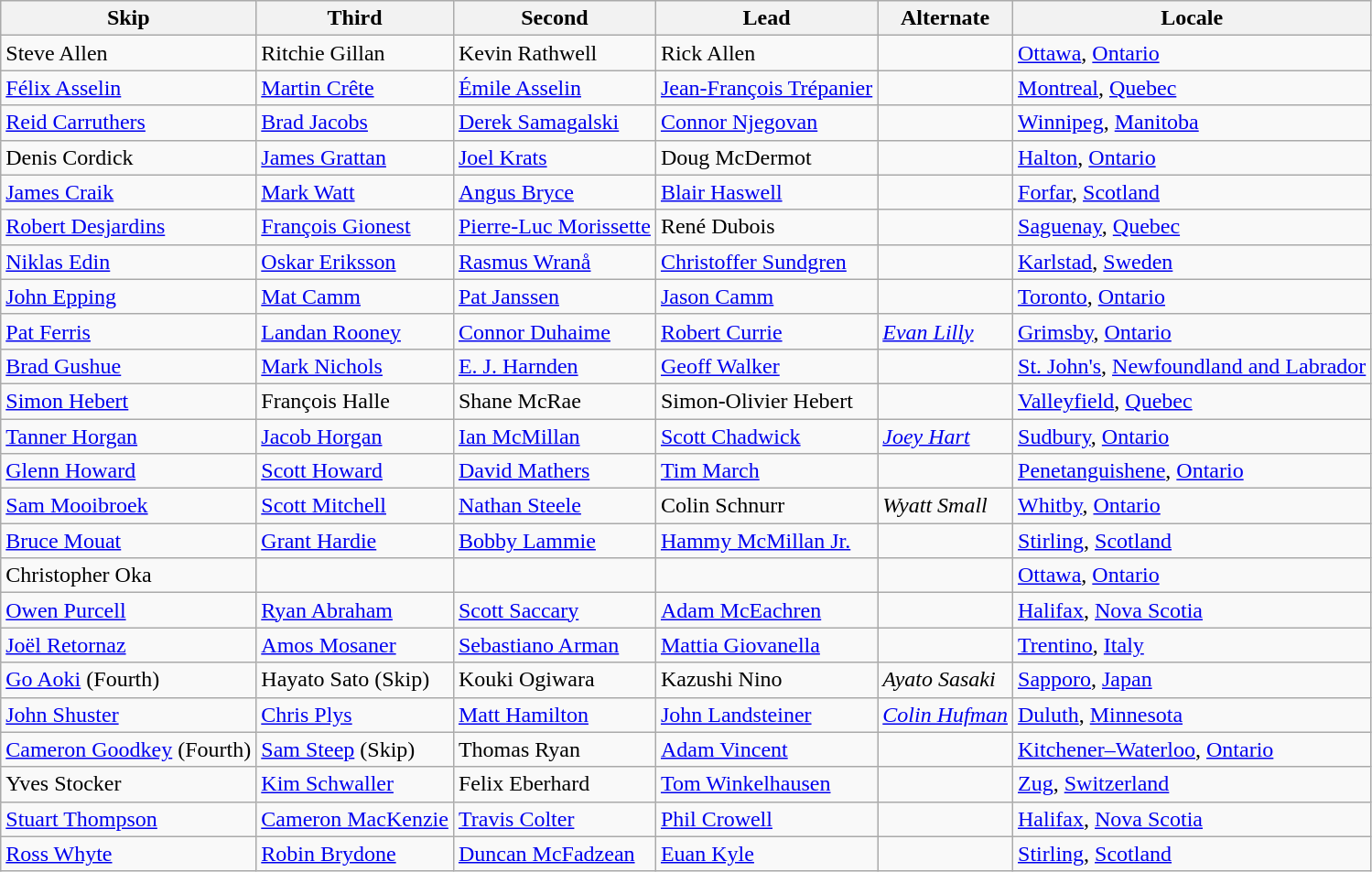<table class=wikitable>
<tr>
<th scope="col">Skip</th>
<th scope="col">Third</th>
<th scope="col">Second</th>
<th scope="col">Lead</th>
<th scope="col">Alternate</th>
<th scope="col">Locale</th>
</tr>
<tr>
<td>Steve Allen</td>
<td>Ritchie Gillan</td>
<td>Kevin Rathwell</td>
<td>Rick Allen</td>
<td></td>
<td> <a href='#'>Ottawa</a>, <a href='#'>Ontario</a></td>
</tr>
<tr>
<td><a href='#'>Félix Asselin</a></td>
<td><a href='#'>Martin Crête</a></td>
<td><a href='#'>Émile Asselin</a></td>
<td><a href='#'>Jean-François Trépanier</a></td>
<td></td>
<td> <a href='#'>Montreal</a>, <a href='#'>Quebec</a></td>
</tr>
<tr>
<td><a href='#'>Reid Carruthers</a></td>
<td><a href='#'>Brad Jacobs</a></td>
<td><a href='#'>Derek Samagalski</a></td>
<td><a href='#'>Connor Njegovan</a></td>
<td></td>
<td> <a href='#'>Winnipeg</a>, <a href='#'>Manitoba</a></td>
</tr>
<tr>
<td>Denis Cordick</td>
<td><a href='#'>James Grattan</a></td>
<td><a href='#'>Joel Krats</a></td>
<td>Doug McDermot</td>
<td></td>
<td> <a href='#'>Halton</a>, <a href='#'>Ontario</a></td>
</tr>
<tr>
<td><a href='#'>James Craik</a></td>
<td><a href='#'>Mark Watt</a></td>
<td><a href='#'>Angus Bryce</a></td>
<td><a href='#'>Blair Haswell</a></td>
<td></td>
<td> <a href='#'>Forfar</a>, <a href='#'>Scotland</a></td>
</tr>
<tr>
<td><a href='#'>Robert Desjardins</a></td>
<td><a href='#'>François Gionest</a></td>
<td><a href='#'>Pierre-Luc Morissette</a></td>
<td>René Dubois</td>
<td></td>
<td> <a href='#'>Saguenay</a>, <a href='#'>Quebec</a></td>
</tr>
<tr>
<td><a href='#'>Niklas Edin</a></td>
<td><a href='#'>Oskar Eriksson</a></td>
<td><a href='#'>Rasmus Wranå</a></td>
<td><a href='#'>Christoffer Sundgren</a></td>
<td></td>
<td> <a href='#'>Karlstad</a>, <a href='#'>Sweden</a></td>
</tr>
<tr>
<td><a href='#'>John Epping</a></td>
<td><a href='#'>Mat Camm</a></td>
<td><a href='#'>Pat Janssen</a></td>
<td><a href='#'>Jason Camm</a></td>
<td></td>
<td> <a href='#'>Toronto</a>, <a href='#'>Ontario</a></td>
</tr>
<tr>
<td><a href='#'>Pat Ferris</a></td>
<td><a href='#'>Landan Rooney</a></td>
<td><a href='#'>Connor Duhaime</a></td>
<td><a href='#'>Robert Currie</a></td>
<td><em><a href='#'>Evan Lilly</a></em></td>
<td> <a href='#'>Grimsby</a>, <a href='#'>Ontario</a></td>
</tr>
<tr>
<td><a href='#'>Brad Gushue</a></td>
<td><a href='#'>Mark Nichols</a></td>
<td><a href='#'>E. J. Harnden</a></td>
<td><a href='#'>Geoff Walker</a></td>
<td></td>
<td> <a href='#'>St. John's</a>, <a href='#'>Newfoundland and Labrador</a></td>
</tr>
<tr>
<td><a href='#'>Simon Hebert</a></td>
<td>François Halle</td>
<td>Shane McRae</td>
<td>Simon-Olivier Hebert</td>
<td></td>
<td> <a href='#'>Valleyfield</a>, <a href='#'>Quebec</a></td>
</tr>
<tr>
<td><a href='#'>Tanner Horgan</a></td>
<td><a href='#'>Jacob Horgan</a></td>
<td><a href='#'>Ian McMillan</a></td>
<td><a href='#'>Scott Chadwick</a></td>
<td><em><a href='#'>Joey Hart</a></em></td>
<td> <a href='#'>Sudbury</a>, <a href='#'>Ontario</a></td>
</tr>
<tr>
<td><a href='#'>Glenn Howard</a></td>
<td><a href='#'>Scott Howard</a></td>
<td><a href='#'>David Mathers</a></td>
<td><a href='#'>Tim March</a></td>
<td></td>
<td> <a href='#'>Penetanguishene</a>, <a href='#'>Ontario</a></td>
</tr>
<tr>
<td><a href='#'>Sam Mooibroek</a></td>
<td><a href='#'>Scott Mitchell</a></td>
<td><a href='#'>Nathan Steele</a></td>
<td>Colin Schnurr</td>
<td><em>Wyatt Small</em></td>
<td> <a href='#'>Whitby</a>, <a href='#'>Ontario</a></td>
</tr>
<tr>
<td><a href='#'>Bruce Mouat</a></td>
<td><a href='#'>Grant Hardie</a></td>
<td><a href='#'>Bobby Lammie</a></td>
<td><a href='#'>Hammy McMillan Jr.</a></td>
<td></td>
<td> <a href='#'>Stirling</a>, <a href='#'>Scotland</a></td>
</tr>
<tr>
<td>Christopher Oka</td>
<td></td>
<td></td>
<td></td>
<td></td>
<td> <a href='#'>Ottawa</a>, <a href='#'>Ontario</a></td>
</tr>
<tr>
<td><a href='#'>Owen Purcell</a></td>
<td><a href='#'>Ryan Abraham</a></td>
<td><a href='#'>Scott Saccary</a></td>
<td><a href='#'>Adam McEachren</a></td>
<td></td>
<td> <a href='#'>Halifax</a>, <a href='#'>Nova Scotia</a></td>
</tr>
<tr>
<td><a href='#'>Joël Retornaz</a></td>
<td><a href='#'>Amos Mosaner</a></td>
<td><a href='#'>Sebastiano Arman</a></td>
<td><a href='#'>Mattia Giovanella</a></td>
<td></td>
<td> <a href='#'>Trentino</a>, <a href='#'>Italy</a></td>
</tr>
<tr>
<td><a href='#'>Go Aoki</a> (Fourth)</td>
<td>Hayato Sato (Skip)</td>
<td>Kouki Ogiwara</td>
<td>Kazushi Nino</td>
<td><em>Ayato Sasaki</em></td>
<td> <a href='#'>Sapporo</a>, <a href='#'>Japan</a></td>
</tr>
<tr>
<td><a href='#'>John Shuster</a></td>
<td><a href='#'>Chris Plys</a></td>
<td><a href='#'>Matt Hamilton</a></td>
<td><a href='#'>John Landsteiner</a></td>
<td><em><a href='#'>Colin Hufman</a></em></td>
<td> <a href='#'>Duluth</a>, <a href='#'>Minnesota</a></td>
</tr>
<tr>
<td><a href='#'>Cameron Goodkey</a> (Fourth)</td>
<td><a href='#'>Sam Steep</a> (Skip)</td>
<td>Thomas Ryan</td>
<td><a href='#'>Adam Vincent</a></td>
<td></td>
<td> <a href='#'>Kitchener–Waterloo</a>, <a href='#'>Ontario</a></td>
</tr>
<tr>
<td>Yves Stocker</td>
<td><a href='#'>Kim Schwaller</a></td>
<td>Felix Eberhard</td>
<td><a href='#'>Tom Winkelhausen</a></td>
<td></td>
<td> <a href='#'>Zug</a>, <a href='#'>Switzerland</a></td>
</tr>
<tr>
<td><a href='#'>Stuart Thompson</a></td>
<td><a href='#'>Cameron MacKenzie</a></td>
<td><a href='#'>Travis Colter</a></td>
<td><a href='#'>Phil Crowell</a></td>
<td></td>
<td> <a href='#'>Halifax</a>, <a href='#'>Nova Scotia</a></td>
</tr>
<tr>
<td><a href='#'>Ross Whyte</a></td>
<td><a href='#'>Robin Brydone</a></td>
<td><a href='#'>Duncan McFadzean</a></td>
<td><a href='#'>Euan Kyle</a></td>
<td></td>
<td> <a href='#'>Stirling</a>, <a href='#'>Scotland</a></td>
</tr>
</table>
